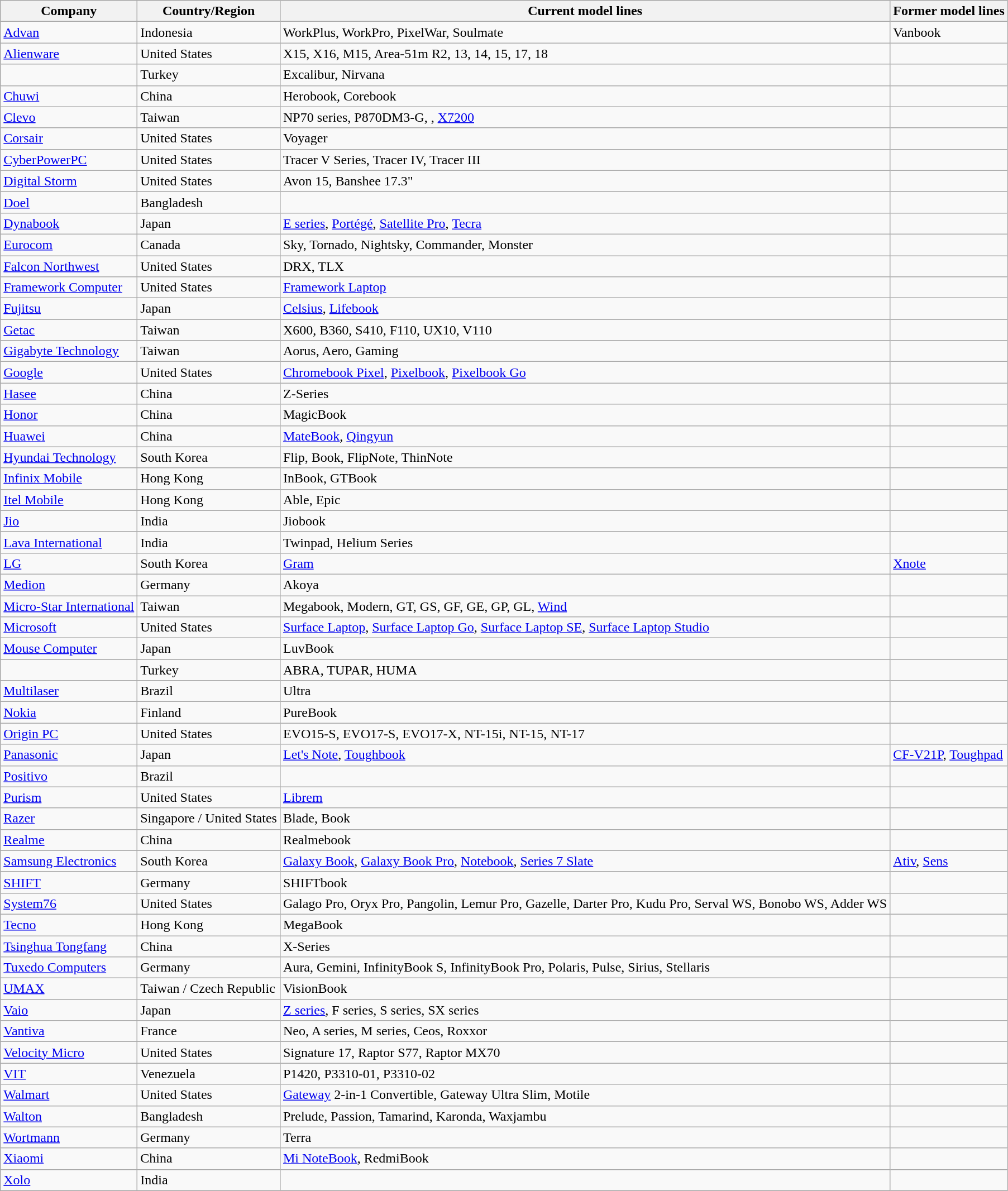<table class="wikitable sortable">
<tr>
<th>Company</th>
<th>Country/Region</th>
<th>Current model lines</th>
<th>Former model lines</th>
</tr>
<tr>
<td><a href='#'>Advan</a></td>
<td>Indonesia</td>
<td>WorkPlus, WorkPro, PixelWar, Soulmate</td>
<td>Vanbook</td>
</tr>
<tr>
<td><a href='#'>Alienware</a></td>
<td>United States</td>
<td>X15, X16, M15, Area-51m R2, 13, 14, 15, 17, 18</td>
<td></td>
</tr>
<tr>
<td></td>
<td>Turkey</td>
<td>Excalibur, Nirvana</td>
<td></td>
</tr>
<tr>
<td><a href='#'>Chuwi</a></td>
<td>China</td>
<td>Herobook, Corebook</td>
<td></td>
</tr>
<tr>
<td><a href='#'>Clevo</a></td>
<td>Taiwan</td>
<td>NP70 series, P870DM3-G, , <a href='#'>X7200</a></td>
<td></td>
</tr>
<tr>
<td><a href='#'>Corsair</a></td>
<td>United States</td>
<td>Voyager</td>
<td></td>
</tr>
<tr>
<td><a href='#'>CyberPowerPC</a></td>
<td>United States</td>
<td>Tracer V Series, Tracer IV, Tracer III</td>
<td></td>
</tr>
<tr>
<td><a href='#'>Digital Storm</a></td>
<td>United States</td>
<td>Avon 15, Banshee 17.3"</td>
<td></td>
</tr>
<tr>
<td><a href='#'>Doel</a></td>
<td>Bangladesh</td>
<td></td>
<td></td>
</tr>
<tr>
<td><a href='#'>Dynabook</a></td>
<td>Japan</td>
<td><a href='#'>E series</a>, <a href='#'>Portégé</a>, <a href='#'>Satellite Pro</a>, <a href='#'>Tecra</a></td>
<td></td>
</tr>
<tr>
<td><a href='#'>Eurocom</a></td>
<td>Canada</td>
<td>Sky, Tornado, Nightsky, Commander, Monster</td>
<td></td>
</tr>
<tr>
<td><a href='#'>Falcon Northwest</a></td>
<td>United States</td>
<td>DRX, TLX</td>
<td></td>
</tr>
<tr>
<td><a href='#'>Framework Computer</a></td>
<td>United States</td>
<td><a href='#'>Framework Laptop</a></td>
<td></td>
</tr>
<tr>
<td><a href='#'>Fujitsu</a></td>
<td>Japan</td>
<td><a href='#'>Celsius</a>, <a href='#'>Lifebook</a></td>
<td></td>
</tr>
<tr>
<td><a href='#'>Getac</a></td>
<td>Taiwan</td>
<td>X600, B360, S410, F110, UX10, V110</td>
<td></td>
</tr>
<tr>
<td><a href='#'>Gigabyte Technology</a></td>
<td>Taiwan</td>
<td>Aorus, Aero, Gaming</td>
<td></td>
</tr>
<tr>
<td><a href='#'>Google</a></td>
<td>United States</td>
<td><a href='#'>Chromebook Pixel</a>, <a href='#'>Pixelbook</a>, <a href='#'>Pixelbook Go</a></td>
<td></td>
</tr>
<tr>
<td><a href='#'>Hasee</a></td>
<td>China</td>
<td>Z-Series</td>
<td></td>
</tr>
<tr>
<td><a href='#'>Honor</a></td>
<td>China</td>
<td>MagicBook</td>
<td></td>
</tr>
<tr>
<td><a href='#'>Huawei</a></td>
<td>China</td>
<td><a href='#'>MateBook</a>, <a href='#'>Qingyun</a></td>
<td></td>
</tr>
<tr>
<td><a href='#'>Hyundai Technology</a></td>
<td>South Korea</td>
<td>Flip, Book, FlipNote, ThinNote</td>
<td></td>
</tr>
<tr>
<td><a href='#'>Infinix Mobile</a></td>
<td>Hong Kong</td>
<td>InBook, GTBook</td>
<td></td>
</tr>
<tr>
<td><a href='#'>Itel Mobile</a></td>
<td>Hong Kong</td>
<td>Able, Epic</td>
<td></td>
</tr>
<tr>
<td><a href='#'>Jio</a></td>
<td>India</td>
<td>Jiobook</td>
<td></td>
</tr>
<tr>
<td><a href='#'>Lava International</a></td>
<td>India</td>
<td>Twinpad, Helium Series</td>
<td></td>
</tr>
<tr>
<td><a href='#'>LG</a></td>
<td>South Korea</td>
<td><a href='#'>Gram</a></td>
<td><a href='#'>Xnote</a></td>
</tr>
<tr>
<td><a href='#'>Medion</a></td>
<td>Germany</td>
<td>Akoya</td>
<td></td>
</tr>
<tr>
<td><a href='#'>Micro-Star International</a></td>
<td>Taiwan</td>
<td>Megabook, Modern, GT, GS, GF, GE, GP, GL, <a href='#'>Wind</a></td>
<td></td>
</tr>
<tr>
<td><a href='#'>Microsoft</a></td>
<td>United States</td>
<td><a href='#'>Surface Laptop</a>, <a href='#'>Surface Laptop Go</a>, <a href='#'>Surface Laptop SE</a>, <a href='#'>Surface Laptop Studio</a></td>
<td></td>
</tr>
<tr>
<td><a href='#'>Mouse Computer</a></td>
<td>Japan</td>
<td>LuvBook</td>
<td></td>
</tr>
<tr>
<td></td>
<td>Turkey</td>
<td>ABRA, TUPAR, HUMA</td>
<td></td>
</tr>
<tr>
<td><a href='#'>Multilaser</a></td>
<td>Brazil</td>
<td>Ultra</td>
<td></td>
</tr>
<tr>
<td><a href='#'>Nokia</a></td>
<td>Finland</td>
<td>PureBook</td>
<td></td>
</tr>
<tr>
<td><a href='#'>Origin PC</a></td>
<td>United States</td>
<td>EVO15-S, EVO17-S, EVO17-X, NT-15i, NT-15, NT-17</td>
<td></td>
</tr>
<tr>
<td><a href='#'>Panasonic</a></td>
<td>Japan</td>
<td><a href='#'>Let's Note</a>, <a href='#'>Toughbook</a></td>
<td><a href='#'>CF-V21P</a>, <a href='#'>Toughpad</a></td>
</tr>
<tr>
<td><a href='#'>Positivo</a></td>
<td>Brazil</td>
<td></td>
<td></td>
</tr>
<tr>
<td><a href='#'>Purism</a></td>
<td>United States</td>
<td><a href='#'>Librem</a></td>
<td></td>
</tr>
<tr>
<td><a href='#'>Razer</a></td>
<td>Singapore / United States</td>
<td>Blade, Book</td>
<td></td>
</tr>
<tr>
<td><a href='#'>Realme</a></td>
<td>China</td>
<td>Realmebook</td>
<td></td>
</tr>
<tr>
<td><a href='#'>Samsung Electronics</a></td>
<td>South Korea</td>
<td><a href='#'>Galaxy Book</a>, <a href='#'>Galaxy Book Pro</a>, <a href='#'>Notebook</a>, <a href='#'>Series 7 Slate</a></td>
<td><a href='#'>Ativ</a>, <a href='#'>Sens</a></td>
</tr>
<tr>
<td><a href='#'>SHIFT</a></td>
<td>Germany</td>
<td>SHIFTbook</td>
<td></td>
</tr>
<tr>
<td><a href='#'>System76</a></td>
<td>United States</td>
<td>Galago Pro, Oryx Pro, Pangolin, Lemur Pro, Gazelle, Darter Pro, Kudu Pro, Serval WS, Bonobo WS, Adder WS</td>
<td></td>
</tr>
<tr>
<td><a href='#'>Tecno</a></td>
<td>Hong Kong</td>
<td>MegaBook</td>
<td></td>
</tr>
<tr>
<td><a href='#'>Tsinghua Tongfang</a></td>
<td>China</td>
<td>X-Series</td>
<td></td>
</tr>
<tr>
<td><a href='#'>Tuxedo Computers</a></td>
<td>Germany</td>
<td>Aura, Gemini, InfinityBook S, InfinityBook Pro, Polaris, Pulse, Sirius, Stellaris</td>
<td></td>
</tr>
<tr>
<td><a href='#'>UMAX</a></td>
<td>Taiwan / Czech Republic</td>
<td>VisionBook</td>
<td></td>
</tr>
<tr>
<td><a href='#'>Vaio</a></td>
<td>Japan</td>
<td><a href='#'>Z series</a>, F series, S series, SX series</td>
<td></td>
</tr>
<tr>
<td><a href='#'>Vantiva</a></td>
<td>France</td>
<td>Neo, A series, M series, Ceos, Roxxor</td>
<td></td>
</tr>
<tr>
<td><a href='#'>Velocity Micro</a></td>
<td>United States</td>
<td>Signature 17, Raptor S77, Raptor MX70</td>
<td></td>
</tr>
<tr>
<td><a href='#'>VIT</a></td>
<td>Venezuela</td>
<td>P1420, P3310-01, P3310-02</td>
<td></td>
</tr>
<tr>
<td><a href='#'>Walmart</a></td>
<td>United States</td>
<td><a href='#'>Gateway</a> 2-in-1 Convertible, Gateway Ultra Slim, Motile</td>
<td></td>
</tr>
<tr>
<td><a href='#'>Walton</a></td>
<td>Bangladesh</td>
<td>Prelude, Passion, Tamarind, Karonda, Waxjambu</td>
<td></td>
</tr>
<tr>
<td><a href='#'>Wortmann</a></td>
<td>Germany</td>
<td>Terra</td>
<td></td>
</tr>
<tr>
<td><a href='#'>Xiaomi</a></td>
<td>China</td>
<td><a href='#'>Mi NoteBook</a>, RedmiBook</td>
<td></td>
</tr>
<tr>
<td><a href='#'>Xolo</a></td>
<td>India</td>
<td></td>
<td></td>
</tr>
</table>
